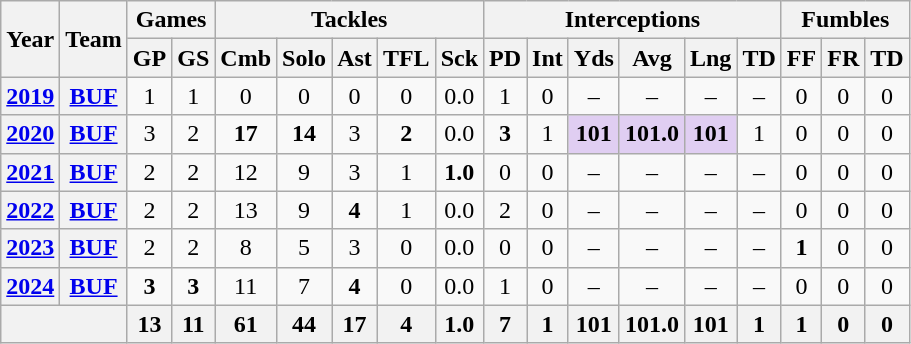<table class="wikitable" style="text-align: center;">
<tr>
<th rowspan="2">Year</th>
<th rowspan="2">Team</th>
<th colspan="2">Games</th>
<th colspan="5">Tackles</th>
<th colspan="6">Interceptions</th>
<th colspan="3">Fumbles</th>
</tr>
<tr>
<th>GP</th>
<th>GS</th>
<th>Cmb</th>
<th>Solo</th>
<th>Ast</th>
<th>TFL</th>
<th>Sck</th>
<th>PD</th>
<th>Int</th>
<th>Yds</th>
<th>Avg</th>
<th>Lng</th>
<th>TD</th>
<th>FF</th>
<th>FR</th>
<th>TD</th>
</tr>
<tr>
<th><a href='#'>2019</a></th>
<th><a href='#'>BUF</a></th>
<td>1</td>
<td>1</td>
<td>0</td>
<td>0</td>
<td>0</td>
<td>0</td>
<td>0.0</td>
<td>1</td>
<td>0</td>
<td>–</td>
<td>–</td>
<td>–</td>
<td>–</td>
<td>0</td>
<td>0</td>
<td>0</td>
</tr>
<tr>
<th><a href='#'>2020</a></th>
<th><a href='#'>BUF</a></th>
<td>3</td>
<td>2</td>
<td><strong>17</strong></td>
<td><strong>14</strong></td>
<td>3</td>
<td><strong>2</strong></td>
<td>0.0</td>
<td><strong>3</strong></td>
<td>1</td>
<td style="background:#e0cef2;"><strong>101</strong></td>
<td style="background:#e0cef2;"><strong>101.0</strong></td>
<td style="background:#e0cef2;"><strong>101</strong></td>
<td>1</td>
<td>0</td>
<td>0</td>
<td>0</td>
</tr>
<tr>
<th><a href='#'>2021</a></th>
<th><a href='#'>BUF</a></th>
<td>2</td>
<td>2</td>
<td>12</td>
<td>9</td>
<td>3</td>
<td>1</td>
<td><strong>1.0</strong></td>
<td>0</td>
<td>0</td>
<td>–</td>
<td>–</td>
<td>–</td>
<td>–</td>
<td>0</td>
<td>0</td>
<td>0</td>
</tr>
<tr>
<th><a href='#'>2022</a></th>
<th><a href='#'>BUF</a></th>
<td>2</td>
<td>2</td>
<td>13</td>
<td>9</td>
<td><strong>4</strong></td>
<td>1</td>
<td>0.0</td>
<td>2</td>
<td>0</td>
<td>–</td>
<td>–</td>
<td>–</td>
<td>–</td>
<td>0</td>
<td>0</td>
<td>0</td>
</tr>
<tr>
<th><a href='#'>2023</a></th>
<th><a href='#'>BUF</a></th>
<td>2</td>
<td>2</td>
<td>8</td>
<td>5</td>
<td>3</td>
<td>0</td>
<td>0.0</td>
<td>0</td>
<td>0</td>
<td>–</td>
<td>–</td>
<td>–</td>
<td>–</td>
<td><strong>1</strong></td>
<td>0</td>
<td>0</td>
</tr>
<tr>
<th><a href='#'>2024</a></th>
<th><a href='#'>BUF</a></th>
<td><strong>3</strong></td>
<td><strong>3</strong></td>
<td>11</td>
<td>7</td>
<td><strong>4</strong></td>
<td>0</td>
<td>0.0</td>
<td>1</td>
<td>0</td>
<td>–</td>
<td>–</td>
<td>–</td>
<td>–</td>
<td>0</td>
<td>0</td>
<td>0</td>
</tr>
<tr>
<th colspan="2"></th>
<th>13</th>
<th>11</th>
<th>61</th>
<th>44</th>
<th>17</th>
<th>4</th>
<th>1.0</th>
<th>7</th>
<th>1</th>
<th>101</th>
<th>101.0</th>
<th>101</th>
<th>1</th>
<th>1</th>
<th>0</th>
<th>0</th>
</tr>
</table>
